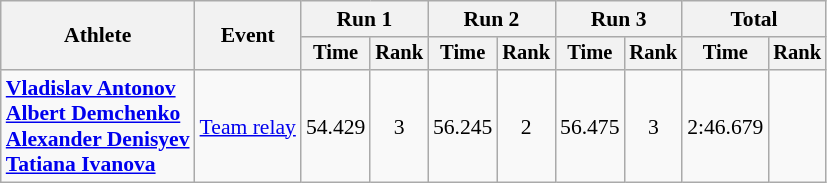<table class="wikitable" style="font-size:90%">
<tr>
<th rowspan="2">Athlete</th>
<th rowspan="2">Event</th>
<th colspan=2>Run 1</th>
<th colspan=2>Run 2</th>
<th colspan=2>Run 3</th>
<th colspan=2>Total</th>
</tr>
<tr style="font-size:95%">
<th>Time</th>
<th>Rank</th>
<th>Time</th>
<th>Rank</th>
<th>Time</th>
<th>Rank</th>
<th>Time</th>
<th>Rank</th>
</tr>
<tr align=center>
<td align=left><strong><a href='#'>Vladislav Antonov</a><br><a href='#'>Albert Demchenko</a><br><a href='#'>Alexander Denisyev</a><br><a href='#'>Tatiana Ivanova</a></strong></td>
<td align=left><a href='#'>Team relay</a></td>
<td>54.429</td>
<td>3</td>
<td>56.245</td>
<td>2</td>
<td>56.475</td>
<td>3</td>
<td>2:46.679</td>
<td></td>
</tr>
</table>
